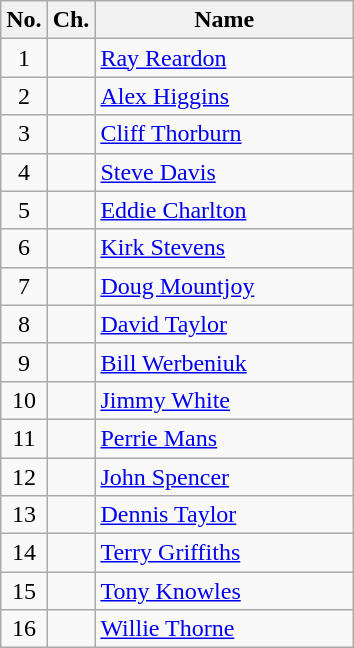<table class="wikitable" style="text-align: center;">
<tr>
<th>No.</th>
<th>Ch.</th>
<th width=165>Name</th>
</tr>
<tr>
<td>1</td>
<td></td>
<td style="text-align:left;"> <a href='#'>Ray Reardon</a></td>
</tr>
<tr>
<td>2</td>
<td></td>
<td style="text-align:left;"> <a href='#'>Alex Higgins</a></td>
</tr>
<tr>
<td>3</td>
<td></td>
<td style="text-align:left;"> <a href='#'>Cliff Thorburn</a></td>
</tr>
<tr>
<td>4</td>
<td></td>
<td style="text-align:left;"> <a href='#'>Steve Davis</a></td>
</tr>
<tr>
<td>5</td>
<td></td>
<td style="text-align:left;"> <a href='#'>Eddie Charlton</a></td>
</tr>
<tr>
<td>6</td>
<td></td>
<td style="text-align:left;"> <a href='#'>Kirk Stevens</a></td>
</tr>
<tr>
<td>7</td>
<td></td>
<td style="text-align:left;"> <a href='#'>Doug Mountjoy</a></td>
</tr>
<tr>
<td>8</td>
<td></td>
<td style="text-align:left;"> <a href='#'>David Taylor</a></td>
</tr>
<tr>
<td>9</td>
<td></td>
<td style="text-align:left;"> <a href='#'>Bill Werbeniuk</a></td>
</tr>
<tr>
<td>10</td>
<td></td>
<td style="text-align:left;"> <a href='#'>Jimmy White</a></td>
</tr>
<tr>
<td>11</td>
<td></td>
<td style="text-align:left;"> <a href='#'>Perrie Mans</a></td>
</tr>
<tr>
<td>12</td>
<td></td>
<td style="text-align:left;"> <a href='#'>John Spencer</a></td>
</tr>
<tr>
<td>13</td>
<td></td>
<td style="text-align:left;"> <a href='#'>Dennis Taylor</a></td>
</tr>
<tr>
<td>14</td>
<td></td>
<td style="text-align:left;"> <a href='#'>Terry Griffiths</a></td>
</tr>
<tr>
<td>15</td>
<td></td>
<td style="text-align:left;"> <a href='#'>Tony Knowles</a></td>
</tr>
<tr>
<td>16</td>
<td></td>
<td style="text-align:left;"> <a href='#'>Willie Thorne</a></td>
</tr>
</table>
